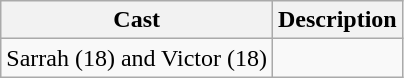<table class="wikitable">
<tr>
<th>Cast</th>
<th>Description</th>
</tr>
<tr>
<td>Sarrah (18) and Victor (18)</td>
<td></td>
</tr>
</table>
